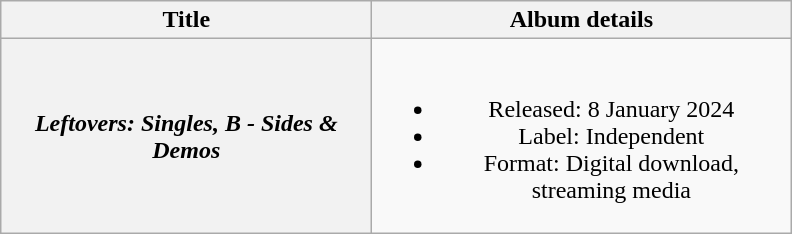<table class="wikitable plainrowheaders" style="text-align:center;">
<tr>
<th scope="col" rowspan="1" style="width:15em;">Title</th>
<th scope="col" rowspan="1" style="width:17em;">Album details</th>
</tr>
<tr>
<th scope="row"><em>Leftovers: Singles, B - Sides & Demos</em></th>
<td><br><ul><li>Released: 8 January 2024</li><li>Label: Independent</li><li>Format: Digital download, streaming media</li></ul></td>
</tr>
</table>
